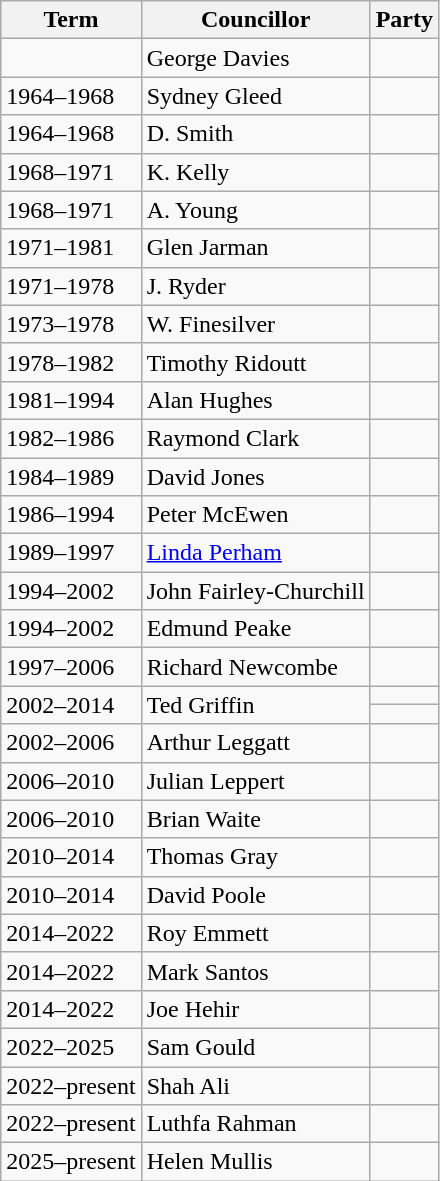<table class="wikitable">
<tr>
<th>Term</th>
<th>Councillor</th>
<th colspan=2>Party</th>
</tr>
<tr>
<td></td>
<td>George Davies</td>
<td></td>
</tr>
<tr>
<td>1964–1968</td>
<td>Sydney Gleed</td>
<td></td>
</tr>
<tr>
<td>1964–1968</td>
<td>D. Smith</td>
<td></td>
</tr>
<tr>
<td>1968–1971</td>
<td>K. Kelly</td>
<td></td>
</tr>
<tr>
<td>1968–1971</td>
<td>A. Young</td>
<td></td>
</tr>
<tr>
<td>1971–1981</td>
<td>Glen Jarman</td>
<td></td>
</tr>
<tr>
<td>1971–1978</td>
<td>J. Ryder</td>
<td></td>
</tr>
<tr>
<td>1973–1978</td>
<td>W. Finesilver</td>
<td></td>
</tr>
<tr>
<td>1978–1982</td>
<td>Timothy Ridoutt</td>
<td></td>
</tr>
<tr>
<td>1981–1994</td>
<td>Alan Hughes</td>
<td></td>
</tr>
<tr>
<td>1982–1986</td>
<td>Raymond Clark</td>
<td></td>
</tr>
<tr>
<td>1984–1989</td>
<td>David Jones</td>
<td></td>
</tr>
<tr>
<td>1986–1994</td>
<td>Peter McEwen</td>
<td></td>
</tr>
<tr>
<td>1989–1997</td>
<td><a href='#'>Linda Perham</a></td>
<td></td>
</tr>
<tr>
<td>1994–2002</td>
<td>John Fairley-Churchill</td>
<td></td>
</tr>
<tr>
<td>1994–2002</td>
<td>Edmund Peake</td>
<td></td>
</tr>
<tr>
<td>1997–2006</td>
<td>Richard Newcombe</td>
<td></td>
</tr>
<tr>
<td rowspan=2>2002–2014</td>
<td rowspan=2>Ted Griffin</td>
<td></td>
</tr>
<tr>
<td></td>
</tr>
<tr>
<td>2002–2006</td>
<td>Arthur Leggatt</td>
<td></td>
</tr>
<tr>
<td>2006–2010</td>
<td>Julian Leppert</td>
<td></td>
</tr>
<tr>
<td>2006–2010</td>
<td>Brian Waite</td>
<td></td>
</tr>
<tr>
<td>2010–2014</td>
<td>Thomas Gray</td>
<td></td>
</tr>
<tr>
<td>2010–2014</td>
<td>David Poole</td>
<td></td>
</tr>
<tr>
<td>2014–2022</td>
<td>Roy Emmett</td>
<td></td>
</tr>
<tr>
<td>2014–2022</td>
<td>Mark Santos</td>
<td></td>
</tr>
<tr>
<td>2014–2022</td>
<td>Joe Hehir</td>
<td></td>
</tr>
<tr>
<td>2022–2025</td>
<td>Sam Gould</td>
<td></td>
</tr>
<tr>
<td>2022–present</td>
<td>Shah Ali</td>
<td></td>
</tr>
<tr>
<td>2022–present</td>
<td>Luthfa Rahman</td>
<td></td>
</tr>
<tr>
<td>2025–present</td>
<td>Helen Mullis</td>
<td></td>
</tr>
</table>
